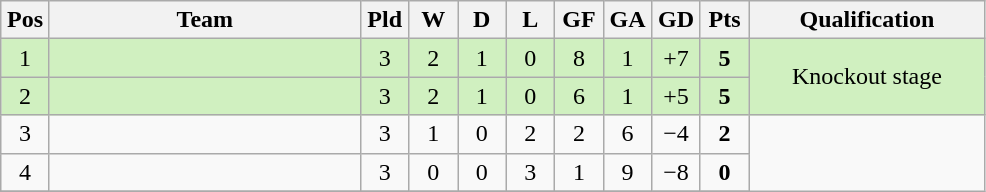<table class="wikitable" border="1" style="text-align: center;">
<tr>
<th width="25"><abbr>Pos</abbr></th>
<th width="200">Team</th>
<th width="25"><abbr>Pld</abbr></th>
<th width="25"><abbr>W</abbr></th>
<th width="25"><abbr>D</abbr></th>
<th width="25"><abbr>L</abbr></th>
<th width="25"><abbr>GF</abbr></th>
<th width="25"><abbr>GA</abbr></th>
<th width="25"><abbr>GD</abbr></th>
<th width="25"><abbr>Pts</abbr></th>
<th width="150">Qualification</th>
</tr>
<tr bgcolor= #D0F0C0>
<td>1</td>
<td align="left"></td>
<td>3</td>
<td>2</td>
<td>1</td>
<td>0</td>
<td>8</td>
<td>1</td>
<td>+7</td>
<td><strong>5</strong></td>
<td rowspan=2>Knockout stage</td>
</tr>
<tr bgcolor= #D0F0C0>
<td>2</td>
<td align="left"></td>
<td>3</td>
<td>2</td>
<td>1</td>
<td>0</td>
<td>6</td>
<td>1</td>
<td>+5</td>
<td><strong>5</strong></td>
</tr>
<tr>
<td>3</td>
<td align="left"></td>
<td>3</td>
<td>1</td>
<td>0</td>
<td>2</td>
<td>2</td>
<td>6</td>
<td>−4</td>
<td><strong>2</strong></td>
</tr>
<tr>
<td>4</td>
<td align="left"></td>
<td>3</td>
<td>0</td>
<td>0</td>
<td>3</td>
<td>1</td>
<td>9</td>
<td>−8</td>
<td><strong>0</strong></td>
</tr>
<tr>
</tr>
</table>
